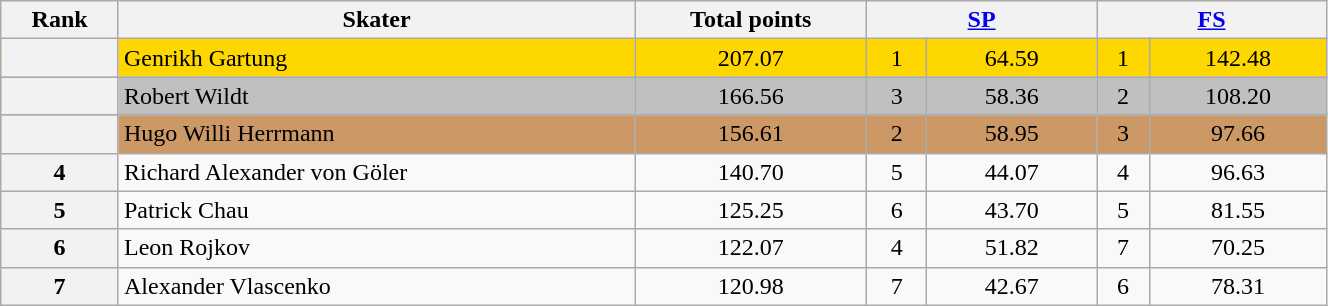<table class="wikitable sortable" style="text-align:center;" width="70%">
<tr>
<th scope="col">Rank</th>
<th scope="col">Skater</th>
<th scope="col">Total points</th>
<th scope="col" colspan="2" width="80px"><a href='#'>SP</a></th>
<th scope="col" colspan="2" width="80px"><a href='#'>FS</a></th>
</tr>
<tr bgcolor="gold">
<th scope="row"></th>
<td align="left">Genrikh Gartung</td>
<td>207.07</td>
<td>1</td>
<td>64.59</td>
<td>1</td>
<td>142.48</td>
</tr>
<tr bgcolor="silver">
<th scope="row"></th>
<td align="left">Robert Wildt</td>
<td>166.56</td>
<td>3</td>
<td>58.36</td>
<td>2</td>
<td>108.20</td>
</tr>
<tr bgcolor="cc9966">
<th scope="row"></th>
<td align="left">Hugo Willi Herrmann</td>
<td>156.61</td>
<td>2</td>
<td>58.95</td>
<td>3</td>
<td>97.66</td>
</tr>
<tr>
<th scope="row">4</th>
<td align="left">Richard Alexander von Göler</td>
<td>140.70</td>
<td>5</td>
<td>44.07</td>
<td>4</td>
<td>96.63</td>
</tr>
<tr>
<th scope="row">5</th>
<td align="left">Patrick Chau</td>
<td>125.25</td>
<td>6</td>
<td>43.70</td>
<td>5</td>
<td>81.55</td>
</tr>
<tr>
<th scope="row">6</th>
<td align="left">Leon Rojkov</td>
<td>122.07</td>
<td>4</td>
<td>51.82</td>
<td>7</td>
<td>70.25</td>
</tr>
<tr>
<th scope="row">7</th>
<td align="left">Alexander Vlascenko</td>
<td>120.98</td>
<td>7</td>
<td>42.67</td>
<td>6</td>
<td>78.31</td>
</tr>
</table>
